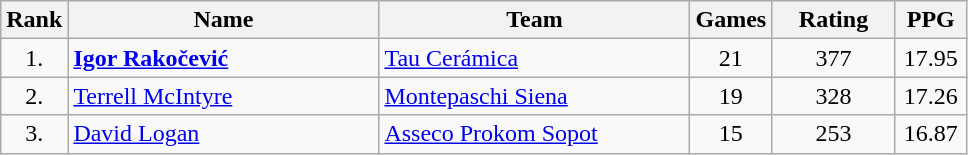<table class="wikitable sortable" style="text-align: center;">
<tr>
<th>Rank</th>
<th width=200>Name</th>
<th width=200>Team</th>
<th>Games</th>
<th width=75>Rating</th>
<th width=40>PPG</th>
</tr>
<tr>
<td>1.</td>
<td align="left"> <strong><a href='#'>Igor Rakočević</a></strong></td>
<td align="left"> <a href='#'>Tau Cerámica</a></td>
<td>21</td>
<td>377</td>
<td>17.95</td>
</tr>
<tr>
<td>2.</td>
<td align="left"> <a href='#'>Terrell McIntyre</a></td>
<td align="left"> <a href='#'>Montepaschi Siena</a></td>
<td>19</td>
<td>328</td>
<td>17.26</td>
</tr>
<tr>
<td>3.</td>
<td align="left"> <a href='#'>David Logan</a></td>
<td align="left"> <a href='#'>Asseco Prokom Sopot</a></td>
<td>15</td>
<td>253</td>
<td>16.87</td>
</tr>
</table>
